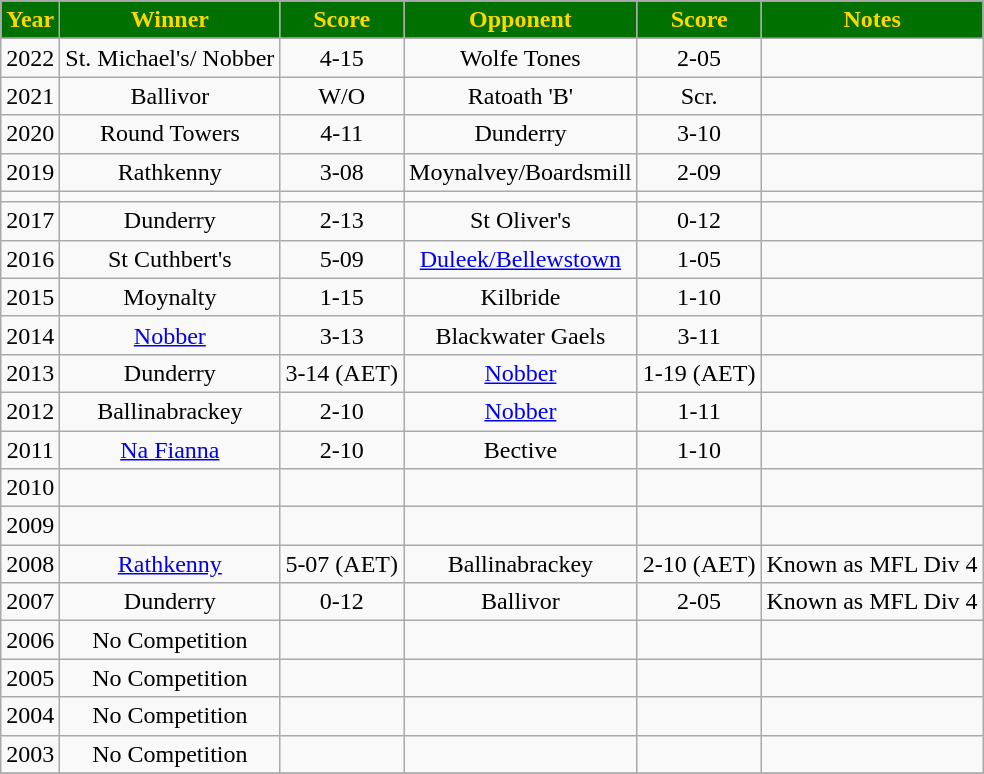<table class="wikitable" style="text-align:center;">
<tr>
<th style="background:#007000;color:gold">Year</th>
<th style="background:#007000;color:gold">Winner</th>
<th style="background:#007000;color:gold">Score</th>
<th style="background:#007000;color:gold">Opponent</th>
<th style="background:#007000;color:gold">Score</th>
<th style="background:#007000;color:gold">Notes</th>
</tr>
<tr 15B.C>
</tr>
<tr>
<td>2022</td>
<td>St. Michael's/ Nobber</td>
<td>4-15</td>
<td>Wolfe Tones</td>
<td>2-05</td>
</tr>
<tr>
<td>2021</td>
<td>Ballivor</td>
<td>W/O</td>
<td>Ratoath 'B'</td>
<td>Scr.</td>
<td></td>
</tr>
<tr>
<td>2020</td>
<td>Round Towers</td>
<td>4-11</td>
<td>Dunderry</td>
<td>3-10</td>
<td></td>
</tr>
<tr>
<td>2019 </td>
<td>Rathkenny</td>
<td>3-08</td>
<td>Moynalvey/Boardsmill</td>
<td>2-09</td>
<td></td>
</tr>
<tr>
<td></td>
<td></td>
<td></td>
<td></td>
<td></td>
<td></td>
</tr>
<tr>
<td>2017 </td>
<td>Dunderry</td>
<td>2-13</td>
<td>St Oliver's</td>
<td>0-12</td>
<td></td>
</tr>
<tr>
<td>2016 </td>
<td>St Cuthbert's</td>
<td>5-09</td>
<td><a href='#'>Duleek/Bellewstown</a></td>
<td>1-05</td>
<td></td>
</tr>
<tr>
<td>2015 </td>
<td>Moynalty</td>
<td>1-15</td>
<td>Kilbride</td>
<td>1-10</td>
<td></td>
</tr>
<tr>
<td>2014 </td>
<td><a href='#'>Nobber</a></td>
<td>3-13</td>
<td>Blackwater Gaels</td>
<td>3-11</td>
<td></td>
</tr>
<tr>
<td>2013 </td>
<td>Dunderry</td>
<td>3-14 (AET)</td>
<td><a href='#'>Nobber</a></td>
<td>1-19 (AET)</td>
<td></td>
</tr>
<tr>
<td>2012 </td>
<td>Ballinabrackey</td>
<td>2-10</td>
<td><a href='#'>Nobber</a></td>
<td>1-11</td>
<td></td>
</tr>
<tr>
<td>2011</td>
<td><a href='#'>Na Fianna</a></td>
<td>2-10</td>
<td>Bective</td>
<td>1-10</td>
<td></td>
</tr>
<tr>
<td>2010</td>
<td></td>
<td></td>
<td></td>
<td></td>
<td></td>
</tr>
<tr>
<td>2009</td>
<td></td>
<td></td>
<td></td>
<td></td>
<td></td>
</tr>
<tr>
<td>2008</td>
<td><a href='#'>Rathkenny</a></td>
<td>5-07 (AET)</td>
<td>Ballinabrackey</td>
<td>2-10 (AET)</td>
<td>Known as MFL Div 4</td>
</tr>
<tr>
<td>2007</td>
<td>Dunderry</td>
<td>0-12</td>
<td>Ballivor</td>
<td>2-05</td>
<td>Known as MFL Div 4</td>
</tr>
<tr>
<td>2006</td>
<td>No Competition</td>
<td></td>
<td></td>
<td></td>
<td></td>
</tr>
<tr>
<td>2005</td>
<td>No Competition</td>
<td></td>
<td></td>
<td></td>
<td></td>
</tr>
<tr>
<td>2004</td>
<td>No Competition</td>
<td></td>
<td></td>
<td></td>
<td></td>
</tr>
<tr>
<td>2003</td>
<td>No Competition</td>
<td></td>
<td></td>
<td></td>
<td></td>
</tr>
<tr>
</tr>
</table>
